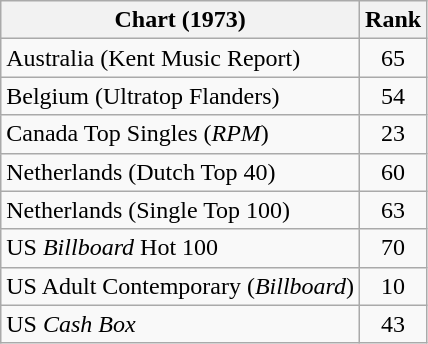<table class="wikitable sortable">
<tr>
<th align="left">Chart (1973)</th>
<th style="text-align:center;">Rank</th>
</tr>
<tr>
<td>Australia (Kent Music Report)</td>
<td style="text-align:center;">65</td>
</tr>
<tr>
<td>Belgium (Ultratop Flanders)</td>
<td style="text-align:center;">54</td>
</tr>
<tr>
<td>Canada Top Singles (<em>RPM</em>)</td>
<td style="text-align:center;">23</td>
</tr>
<tr>
<td>Netherlands (Dutch Top 40)</td>
<td style="text-align:center;">60</td>
</tr>
<tr>
<td>Netherlands (Single Top 100)</td>
<td style="text-align:center;">63</td>
</tr>
<tr>
<td>US <em>Billboard</em> Hot 100</td>
<td style="text-align:center;">70</td>
</tr>
<tr>
<td>US Adult Contemporary (<em>Billboard</em>)</td>
<td style="text-align:center;">10</td>
</tr>
<tr>
<td>US <em>Cash Box</em></td>
<td style="text-align:center;">43</td>
</tr>
</table>
